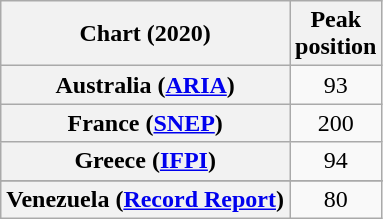<table class="wikitable sortable plainrowheaders" style="text-align:center">
<tr>
<th scope="col">Chart (2020)</th>
<th scope="col">Peak<br>position</th>
</tr>
<tr>
<th scope="row">Australia (<a href='#'>ARIA</a>)</th>
<td>93</td>
</tr>
<tr>
<th scope="row">France (<a href='#'>SNEP</a>)</th>
<td>200</td>
</tr>
<tr>
<th scope="row">Greece (<a href='#'>IFPI</a>)</th>
<td>94</td>
</tr>
<tr>
</tr>
<tr>
</tr>
<tr>
</tr>
<tr>
</tr>
<tr>
</tr>
<tr>
<th scope="row">Venezuela (<a href='#'>Record Report</a>)</th>
<td>80</td>
</tr>
</table>
